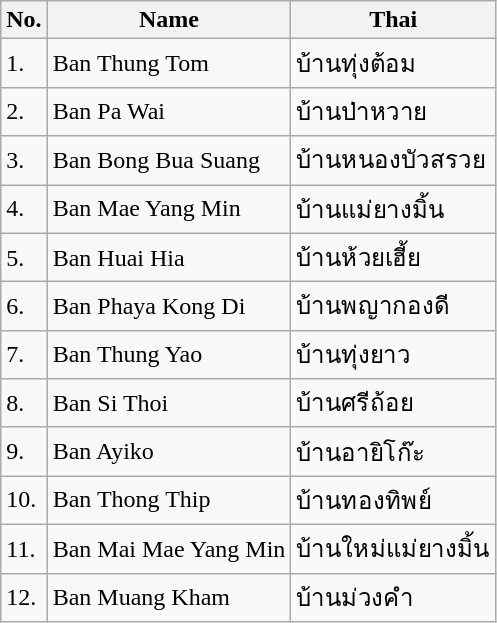<table class="wikitable sortable">
<tr>
<th>No.</th>
<th>Name</th>
<th>Thai</th>
</tr>
<tr>
<td>1.</td>
<td>Ban Thung Tom</td>
<td>บ้านทุ่งต้อม</td>
</tr>
<tr>
<td>2.</td>
<td>Ban Pa Wai</td>
<td>บ้านป่าหวาย</td>
</tr>
<tr>
<td>3.</td>
<td>Ban Bong Bua Suang</td>
<td>บ้านหนองบัวสรวย</td>
</tr>
<tr>
<td>4.</td>
<td>Ban Mae Yang Min</td>
<td>บ้านแม่ยางมิ้น</td>
</tr>
<tr>
<td>5.</td>
<td>Ban Huai Hia</td>
<td>บ้านห้วยเฮี้ย</td>
</tr>
<tr>
<td>6.</td>
<td>Ban Phaya Kong Di</td>
<td>บ้านพญากองดี</td>
</tr>
<tr>
<td>7.</td>
<td>Ban Thung Yao</td>
<td>บ้านทุ่งยาว</td>
</tr>
<tr>
<td>8.</td>
<td>Ban Si Thoi</td>
<td>บ้านศรีถ้อย</td>
</tr>
<tr>
<td>9.</td>
<td>Ban Ayiko</td>
<td>บ้านอายิโก๊ะ</td>
</tr>
<tr>
<td>10.</td>
<td>Ban Thong Thip</td>
<td>บ้านทองทิพย์</td>
</tr>
<tr>
<td>11.</td>
<td>Ban Mai Mae Yang Min</td>
<td>บ้านใหม่แม่ยางมิ้น</td>
</tr>
<tr>
<td>12.</td>
<td>Ban Muang Kham</td>
<td>บ้านม่วงคำ</td>
</tr>
</table>
